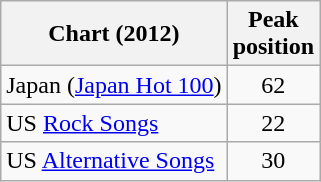<table class="wikitable sortable">
<tr>
<th>Chart (2012)</th>
<th>Peak<br>position</th>
</tr>
<tr>
<td>Japan (<a href='#'>Japan Hot 100</a>)</td>
<td style="text-align:center;">62</td>
</tr>
<tr>
<td>US <a href='#'>Rock Songs</a></td>
<td style="text-align:center;">22</td>
</tr>
<tr>
<td>US <a href='#'>Alternative Songs</a></td>
<td style="text-align:center;">30</td>
</tr>
</table>
